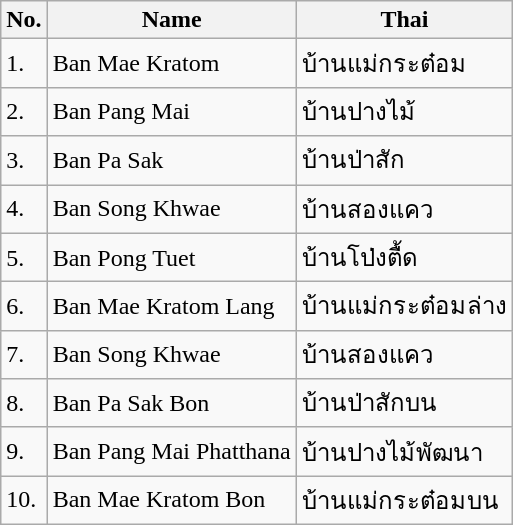<table class="wikitable sortable">
<tr>
<th>No.</th>
<th>Name</th>
<th>Thai</th>
</tr>
<tr>
<td>1.</td>
<td>Ban Mae Kratom</td>
<td>บ้านแม่กระต๋อม</td>
</tr>
<tr>
<td>2.</td>
<td>Ban Pang Mai</td>
<td>บ้านปางไม้</td>
</tr>
<tr>
<td>3.</td>
<td>Ban Pa Sak</td>
<td>บ้านป่าสัก</td>
</tr>
<tr>
<td>4.</td>
<td>Ban Song Khwae</td>
<td>บ้านสองแคว</td>
</tr>
<tr>
<td>5.</td>
<td>Ban Pong Tuet</td>
<td>บ้านโป่งตื้ด</td>
</tr>
<tr>
<td>6.</td>
<td>Ban Mae Kratom Lang</td>
<td>บ้านแม่กระต๋อมล่าง</td>
</tr>
<tr>
<td>7.</td>
<td>Ban Song Khwae</td>
<td>บ้านสองแคว</td>
</tr>
<tr>
<td>8.</td>
<td>Ban Pa Sak Bon</td>
<td>บ้านป่าสักบน</td>
</tr>
<tr>
<td>9.</td>
<td>Ban Pang Mai Phatthana</td>
<td>บ้านปางไม้พัฒนา</td>
</tr>
<tr>
<td>10.</td>
<td>Ban Mae Kratom Bon</td>
<td>บ้านแม่กระต๋อมบน</td>
</tr>
</table>
